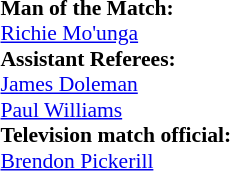<table style="width:100%; font-size:90%;">
<tr>
<td><br><strong>Man of the Match:</strong>
<br> <a href='#'>Richie Mo'unga</a><br><strong>Assistant Referees:</strong>
<br> <a href='#'>James Doleman</a>
<br> <a href='#'>Paul Williams</a>
<br> <strong>Television match official:</strong>
<br> <a href='#'>Brendon Pickerill</a></td>
</tr>
</table>
